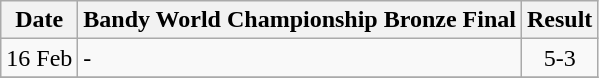<table class="wikitable" style="text-align:center;">
<tr>
<th>Date</th>
<th>Bandy World Championship Bronze Final</th>
<th>Result</th>
</tr>
<tr>
<td>16 Feb</td>
<td align="left"><strong></strong> - </td>
<td>5-3</td>
</tr>
<tr>
</tr>
</table>
